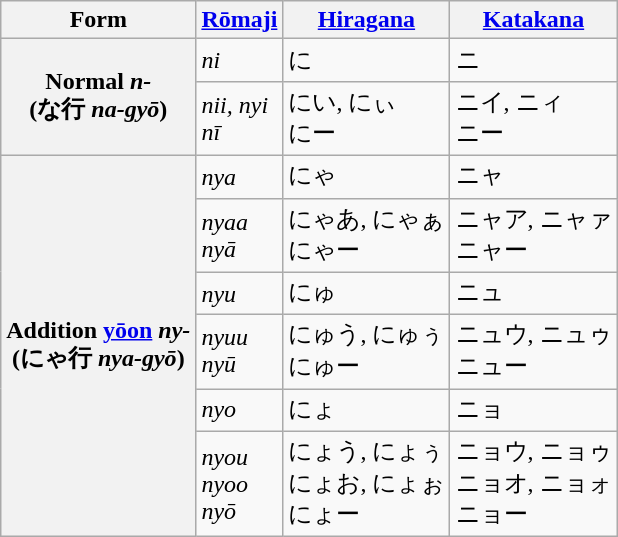<table class="wikitable">
<tr>
<th>Form</th>
<th><a href='#'>Rōmaji</a></th>
<th><a href='#'>Hiragana</a></th>
<th><a href='#'>Katakana</a></th>
</tr>
<tr>
<th rowspan="2">Normal <em>n-</em><br>(な行 <em>na-gyō</em>)</th>
<td><em>ni</em></td>
<td>に</td>
<td>ニ</td>
</tr>
<tr>
<td><em>nii, nyi</em><br><em>nī</em></td>
<td>にい, にぃ<br>にー</td>
<td>ニイ, ニィ<br>ニー</td>
</tr>
<tr>
<th rowspan="6">Addition <a href='#'>yōon</a> <em>ny-</em><br>(にゃ行 <em>nya-gyō</em>)</th>
<td><em>nya</em></td>
<td>にゃ</td>
<td>ニャ</td>
</tr>
<tr>
<td><em>nyaa</em><br><em>nyā</em></td>
<td>にゃあ, にゃぁ<br>にゃー</td>
<td>ニャア, ニャァ<br>ニャー</td>
</tr>
<tr>
<td><em>nyu</em></td>
<td>にゅ</td>
<td>ニュ</td>
</tr>
<tr>
<td><em>nyuu</em><br><em>nyū</em></td>
<td>にゅう, にゅぅ<br>にゅー</td>
<td>ニュウ, ニュゥ<br>ニュー</td>
</tr>
<tr>
<td><em>nyo</em></td>
<td>にょ</td>
<td>ニョ</td>
</tr>
<tr>
<td><em>nyou</em><br><em>nyoo</em><br><em>nyō</em></td>
<td>にょう, にょぅ<br>にょお, にょぉ<br>にょー</td>
<td>ニョウ, ニョゥ<br>ニョオ, ニョォ<br>ニョー</td>
</tr>
</table>
